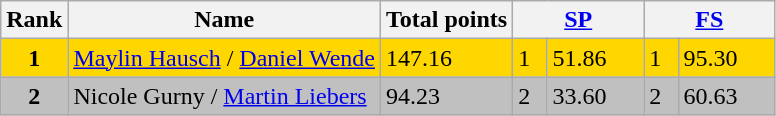<table class="wikitable sortable">
<tr>
<th>Rank</th>
<th>Name</th>
<th>Total points</th>
<th colspan="2" width="80px"><a href='#'>SP</a></th>
<th colspan="2" width="80px"><a href='#'>FS</a></th>
</tr>
<tr bgcolor="gold">
<td align="center"><strong>1</strong></td>
<td><a href='#'>Maylin Hausch</a> / <a href='#'>Daniel Wende</a></td>
<td>147.16</td>
<td>1</td>
<td>51.86</td>
<td>1</td>
<td>95.30</td>
</tr>
<tr bgcolor="silver">
<td align="center"><strong>2</strong></td>
<td>Nicole Gurny / <a href='#'>Martin Liebers</a></td>
<td>94.23</td>
<td>2</td>
<td>33.60</td>
<td>2</td>
<td>60.63</td>
</tr>
</table>
